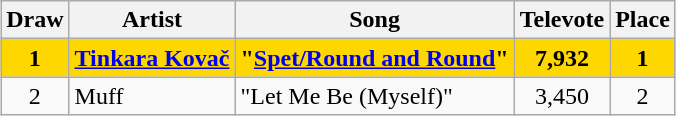<table class="sortable wikitable" style="margin: 1em auto 1em auto; text-align:center;">
<tr>
<th>Draw</th>
<th>Artist</th>
<th>Song</th>
<th>Televote</th>
<th>Place</th>
</tr>
<tr style="font-weight:bold; background:gold;">
<td>1</td>
<td align="left"><a href='#'>Tinkara Kovač</a></td>
<td align="left">"<a href='#'>Spet/Round and Round</a>"</td>
<td>7,932</td>
<td>1</td>
</tr>
<tr>
<td>2</td>
<td align="left">Muff</td>
<td align="left">"Let Me Be (Myself)"</td>
<td>3,450</td>
<td>2</td>
</tr>
</table>
